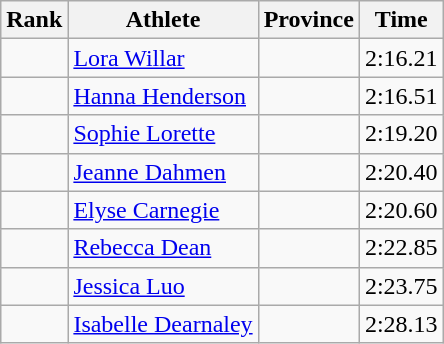<table class="wikitable sortable" style="text-align:center">
<tr>
<th>Rank</th>
<th>Athlete</th>
<th>Province</th>
<th>Time</th>
</tr>
<tr>
<td></td>
<td align=left><a href='#'>Lora Willar</a></td>
<td style="text-align:left;"></td>
<td>2:16.21</td>
</tr>
<tr>
<td></td>
<td align=left><a href='#'>Hanna Henderson</a></td>
<td style="text-align:left;"></td>
<td>2:16.51</td>
</tr>
<tr>
<td></td>
<td align=left><a href='#'>Sophie Lorette</a></td>
<td style="text-align:left;"></td>
<td>2:19.20</td>
</tr>
<tr>
<td></td>
<td align=left><a href='#'>Jeanne Dahmen</a></td>
<td style="text-align:left;"></td>
<td>2:20.40</td>
</tr>
<tr>
<td></td>
<td align=left><a href='#'>Elyse Carnegie</a></td>
<td style="text-align:left;"></td>
<td>2:20.60</td>
</tr>
<tr>
<td></td>
<td align=left><a href='#'>Rebecca Dean</a></td>
<td style="text-align:left;"></td>
<td>2:22.85</td>
</tr>
<tr>
<td></td>
<td align=left><a href='#'>Jessica Luo</a></td>
<td style="text-align:left;"></td>
<td>2:23.75</td>
</tr>
<tr>
<td></td>
<td align=left><a href='#'>Isabelle Dearnaley</a></td>
<td style="text-align:left;"></td>
<td>2:28.13</td>
</tr>
</table>
